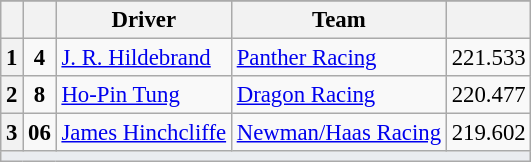<table class="wikitable" style="font-size:95%;">
<tr>
</tr>
<tr>
<th></th>
<th></th>
<th>Driver</th>
<th>Team</th>
<th></th>
</tr>
<tr>
<th>1</th>
<td style="text-align:center"><strong>4</strong></td>
<td> <a href='#'>J. R. Hildebrand</a></td>
<td><a href='#'>Panther Racing</a></td>
<td align=center>221.533</td>
</tr>
<tr>
<th>2</th>
<td style="text-align:center"><strong>8</strong></td>
<td> <a href='#'>Ho-Pin Tung</a></td>
<td><a href='#'>Dragon Racing</a></td>
<td align=center>220.477</td>
</tr>
<tr>
<th>3</th>
<td style="text-align:center"><strong>06</strong></td>
<td> <a href='#'>James Hinchcliffe</a></td>
<td><a href='#'>Newman/Haas Racing</a></td>
<td align=center>219.602</td>
</tr>
<tr>
<td style="background-color:#EAECF0;text-align:center" colspan=9><strong></strong></td>
</tr>
</table>
